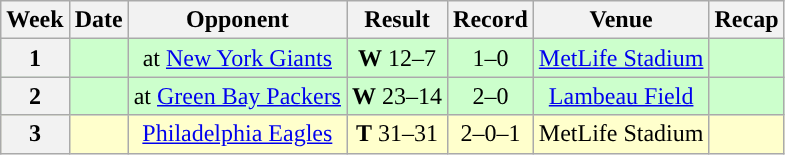<table class="wikitable" style="text-align:center">
<tr>
<th>Week</th>
<th>Date</th>
<th>Opponent</th>
<th>Result</th>
<th>Record</th>
<th>Venue</th>
<th>Recap</th>
</tr>
<tr style="background:#cfc">
<th>1</th>
<td></td>
<td>at <a href='#'>New York Giants</a></td>
<td><strong>W</strong> 12–7</td>
<td>1–0</td>
<td><a href='#'>MetLife Stadium</a></td>
<td></td>
</tr>
<tr style="background:#cfc">
<th>2</th>
<td></td>
<td>at <a href='#'>Green Bay Packers</a></td>
<td><strong>W</strong> 23–14</td>
<td>2–0</td>
<td><a href='#'>Lambeau Field</a></td>
<td></td>
</tr>
<tr style="background:#ffc">
<th>3</th>
<td></td>
<td><a href='#'>Philadelphia Eagles</a></td>
<td><strong>T</strong> 31–31</td>
<td>2–0–1</td>
<td>MetLife Stadium</td>
<td></td>
</tr>
</table>
